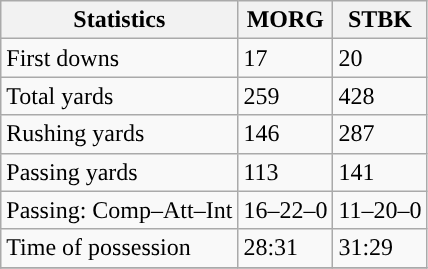<table class="wikitable" style="float: left;">
<tr>
<th>Statistics</th>
<th>MORG</th>
<th>STBK</th>
</tr>
<tr>
<td>First downs</td>
<td>17</td>
<td>20</td>
</tr>
<tr>
<td>Total yards</td>
<td>259</td>
<td>428</td>
</tr>
<tr>
<td>Rushing yards</td>
<td>146</td>
<td>287</td>
</tr>
<tr>
<td>Passing yards</td>
<td>113</td>
<td>141</td>
</tr>
<tr>
<td>Passing: Comp–Att–Int</td>
<td>16–22–0</td>
<td>11–20–0</td>
</tr>
<tr>
<td>Time of possession</td>
<td>28:31</td>
<td>31:29</td>
</tr>
<tr>
</tr>
</table>
